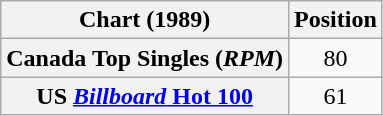<table class="wikitable sortable plainrowheaders" style="text-align:center">
<tr>
<th>Chart (1989)</th>
<th>Position</th>
</tr>
<tr>
<th scope="row">Canada Top Singles (<em>RPM</em>)</th>
<td>80</td>
</tr>
<tr>
<th scope="row">US <a href='#'><em>Billboard</em> Hot 100</a></th>
<td>61</td>
</tr>
</table>
